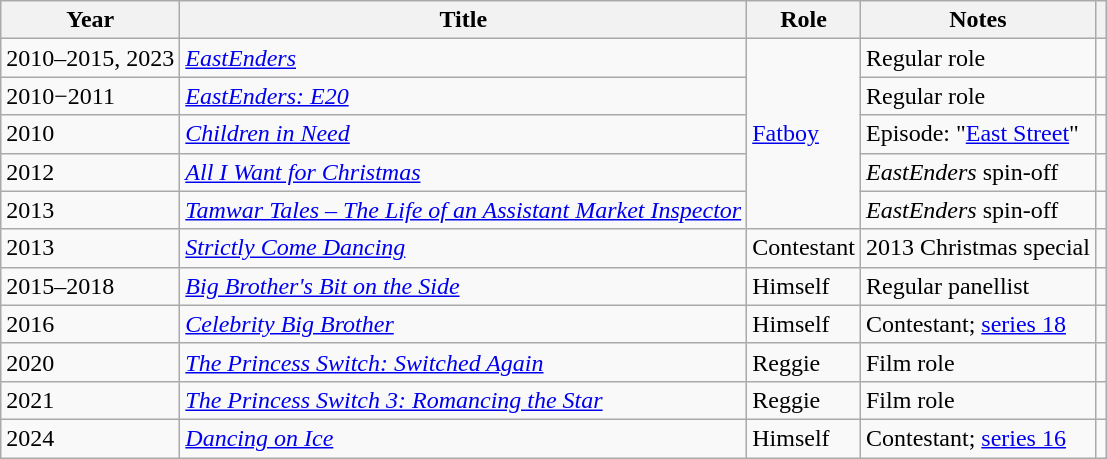<table class="wikitable">
<tr>
<th>Year</th>
<th>Title</th>
<th>Role</th>
<th>Notes</th>
<th class="unsortable"></th>
</tr>
<tr>
<td>2010–2015, 2023</td>
<td><em><a href='#'>EastEnders</a></em></td>
<td rowspan="5"><a href='#'>Fatboy</a></td>
<td>Regular role</td>
<td align="center"></td>
</tr>
<tr>
<td>2010−2011</td>
<td><em><a href='#'>EastEnders: E20</a></em></td>
<td>Regular role</td>
<td align="center"></td>
</tr>
<tr>
<td>2010</td>
<td><em><a href='#'>Children in Need</a></em></td>
<td>Episode: "<a href='#'>East Street</a>"</td>
<td align="center"></td>
</tr>
<tr>
<td>2012</td>
<td><em><a href='#'>All I Want for Christmas</a></em></td>
<td><em>EastEnders</em> spin-off</td>
<td align="center"></td>
</tr>
<tr>
<td>2013</td>
<td><em><a href='#'>Tamwar Tales – The Life of an Assistant Market Inspector</a></em></td>
<td><em>EastEnders</em> spin-off</td>
<td align="center"></td>
</tr>
<tr>
<td>2013</td>
<td><em><a href='#'>Strictly Come Dancing</a></em></td>
<td>Contestant</td>
<td>2013 Christmas special</td>
<td align="center"></td>
</tr>
<tr>
<td>2015–2018</td>
<td><em><a href='#'>Big Brother's Bit on the Side</a></em></td>
<td>Himself</td>
<td>Regular panellist</td>
<td align="center"></td>
</tr>
<tr>
<td>2016</td>
<td><em><a href='#'>Celebrity Big Brother</a></em></td>
<td>Himself</td>
<td>Contestant; <a href='#'>series 18</a></td>
<td align="center"></td>
</tr>
<tr>
<td>2020</td>
<td><em><a href='#'>The Princess Switch: Switched Again</a></em></td>
<td>Reggie</td>
<td>Film role</td>
<td align="center"></td>
</tr>
<tr>
<td>2021</td>
<td><em><a href='#'>The Princess Switch 3: Romancing the Star</a></em></td>
<td>Reggie</td>
<td>Film role</td>
<td align="center"></td>
</tr>
<tr>
<td>2024</td>
<td><em><a href='#'>Dancing on Ice</a></em></td>
<td>Himself</td>
<td>Contestant; <a href='#'>series 16</a></td>
<td align="center"></td>
</tr>
</table>
